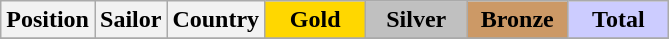<table class="wikitable">
<tr>
<th align=center><strong>Position</strong></th>
<th align=center><strong>Sailor</strong></th>
<th align=center><strong>Country</strong></th>
<td style="background:gold; width:60px; text-align:center;"><strong>Gold</strong></td>
<td style="background:silver; width:60px; text-align:center;"><strong>Silver</strong></td>
<td style="background:#c96; width:60px; text-align:center;"><strong>Bronze</strong></td>
<td style="background:#ccf; width:60px; text-align:center;"><strong>Total</strong></td>
</tr>
<tr>
</tr>
</table>
